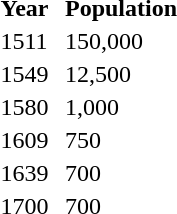<table>
<tr>
<th>Year</th>
<th style="padding-left: .5em;">Population</th>
</tr>
<tr>
<td>1511</td>
<td style="padding-left: .5em;">150,000</td>
</tr>
<tr>
<td>1549</td>
<td style="padding-left: .5em;">12,500</td>
</tr>
<tr>
<td>1580</td>
<td style="padding-left: .5em;">1,000</td>
</tr>
<tr>
<td>1609</td>
<td style="padding-left: .5em;">750</td>
</tr>
<tr>
<td>1639</td>
<td style="padding-left: .5em;">700</td>
</tr>
<tr>
<td>1700</td>
<td style="padding-left: .5em;">700</td>
</tr>
</table>
